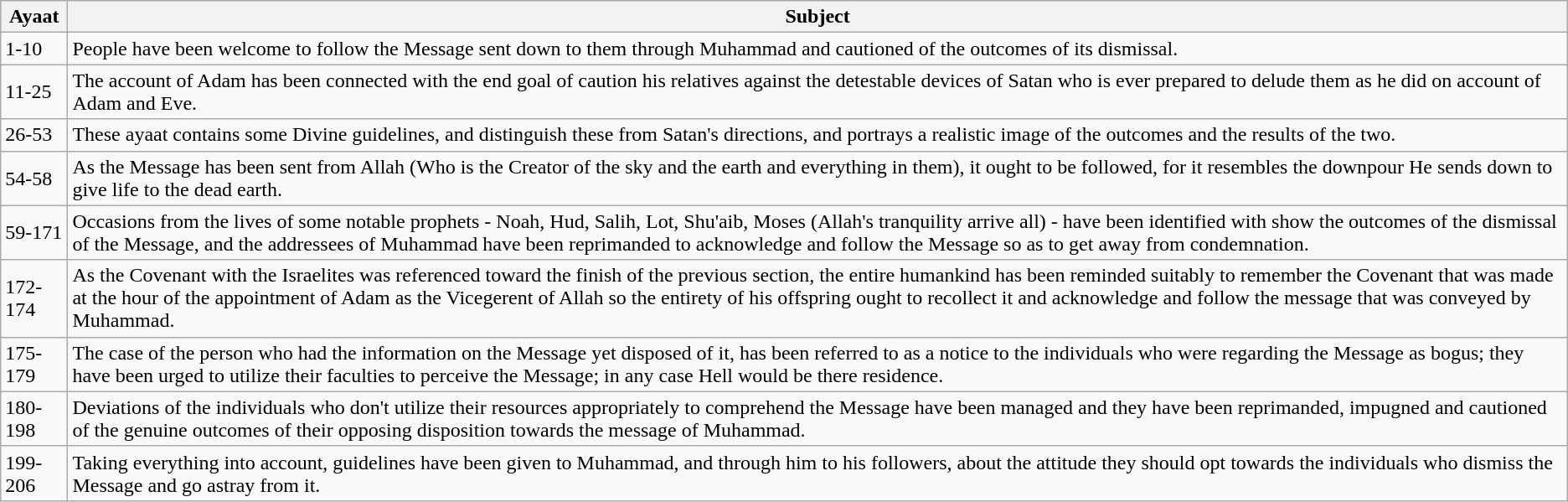<table class="wikitable">
<tr>
<th>Ayaat</th>
<th>Subject</th>
</tr>
<tr>
<td>1-10</td>
<td>People have been welcome to follow the Message sent down to them through Muhammad and cautioned of the outcomes of its dismissal.</td>
</tr>
<tr>
<td>11-25</td>
<td>The account of Adam has been connected with the end goal of caution his relatives against the detestable devices of Satan who is ever prepared to delude them as he did on account of Adam and Eve.</td>
</tr>
<tr>
<td>26-53</td>
<td>These ayaat contains some Divine guidelines, and distinguish these from Satan's directions, and portrays a realistic image of the outcomes and the results of the two.</td>
</tr>
<tr>
<td>54-58</td>
<td>As the Message has been sent from Allah (Who is the Creator of the sky and the earth and everything in them), it ought to be followed, for it resembles the downpour He sends down to give life to the dead earth.</td>
</tr>
<tr>
<td>59-171</td>
<td>Occasions from the lives of some notable prophets - Noah, Hud, Salih, Lot, Shu'aib, Moses (Allah's tranquility arrive all) - have been identified with show the outcomes of the dismissal of the Message, and the addressees of Muhammad have been reprimanded to acknowledge and follow the Message so as to get away from condemnation.</td>
</tr>
<tr>
<td>172-174</td>
<td>As the Covenant with the Israelites was referenced toward the finish of the previous section, the entire humankind has been reminded suitably to remember the Covenant that was made at the hour of the appointment of Adam as the Vicegerent of Allah so the entirety of his offspring ought to recollect it and acknowledge and follow the message that was conveyed by Muhammad.</td>
</tr>
<tr>
<td>175-179</td>
<td>The case of the person who had the information on the Message yet disposed of it, has been referred to as a notice to the individuals who were regarding the Message as bogus; they have been urged to utilize their faculties to perceive the Message; in any case Hell would be there residence.</td>
</tr>
<tr>
<td>180-198</td>
<td>Deviations of the individuals who don't utilize their resources appropriately to comprehend the Message have been managed and they have been reprimanded, impugned and cautioned of the genuine outcomes of their opposing disposition towards the message of Muhammad.</td>
</tr>
<tr>
<td>199-206</td>
<td>Taking everything into account, guidelines have been given to Muhammad, and through him to his followers, about the attitude they should opt towards the individuals who dismiss the Message and go astray from it.</td>
</tr>
</table>
